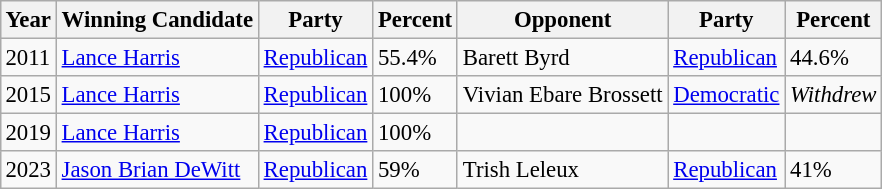<table class="wikitable" style="margin:0.5em auto; font-size:95%;">
<tr>
<th>Year</th>
<th>Winning Candidate</th>
<th>Party</th>
<th>Percent</th>
<th>Opponent</th>
<th>Party</th>
<th>Percent</th>
</tr>
<tr>
<td>2011</td>
<td><a href='#'>Lance Harris</a></td>
<td><a href='#'>Republican</a></td>
<td>55.4%</td>
<td>Barett Byrd</td>
<td><a href='#'>Republican</a></td>
<td>44.6%</td>
</tr>
<tr>
<td>2015</td>
<td><a href='#'>Lance Harris</a></td>
<td><a href='#'>Republican</a></td>
<td>100%</td>
<td>Vivian Ebare Brossett</td>
<td><a href='#'>Democratic</a></td>
<td><em>Withdrew</em></td>
</tr>
<tr>
<td>2019</td>
<td><a href='#'>Lance Harris</a></td>
<td><a href='#'>Republican</a></td>
<td>100%</td>
<td></td>
<td></td>
<td></td>
</tr>
<tr>
<td>2023</td>
<td><a href='#'>Jason Brian DeWitt</a></td>
<td><a href='#'>Republican</a></td>
<td>59%</td>
<td>Trish Leleux</td>
<td><a href='#'>Republican</a></td>
<td>41%</td>
</tr>
</table>
